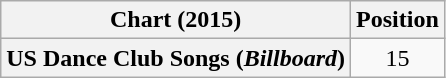<table class="wikitable plainrowheaders" style="text-align:center;">
<tr>
<th scope="col">Chart (2015)</th>
<th scope="col">Position</th>
</tr>
<tr>
<th scope="row">US Dance Club Songs (<em>Billboard</em>)</th>
<td>15</td>
</tr>
</table>
